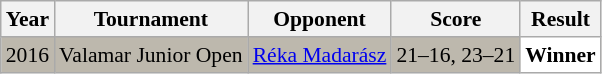<table class="sortable wikitable" style="font-size: 90%;">
<tr>
<th>Year</th>
<th>Tournament</th>
<th>Opponent</th>
<th>Score</th>
<th>Result</th>
</tr>
<tr style="background:#BDB8AD">
<td align="center">2016</td>
<td align="left">Valamar Junior Open</td>
<td align="left"> <a href='#'>Réka Madarász</a></td>
<td align="left">21–16, 23–21</td>
<td style="text-align:left; background:white"> <strong>Winner</strong></td>
</tr>
</table>
